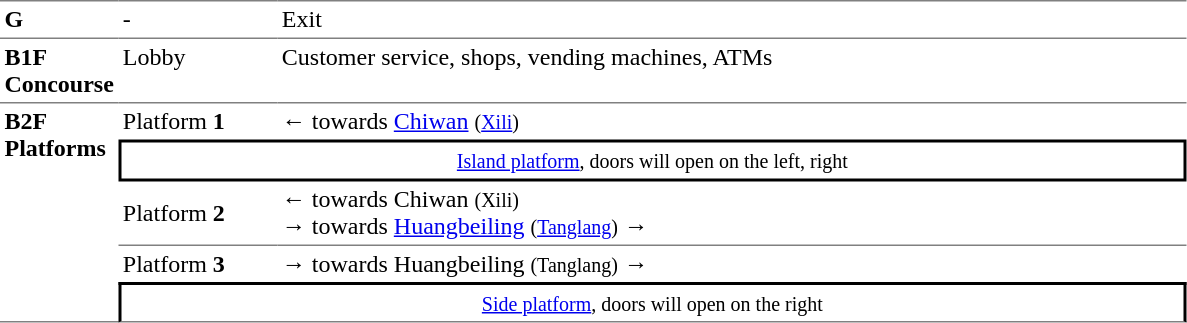<table table border=0 cellspacing=0 cellpadding=3>
<tr>
<td style="border-top:solid 1px gray;" width=50 valign=top><strong>G</strong></td>
<td style="border-top:solid 1px gray;" width=100 valign=top>-</td>
<td style="border-top:solid 1px gray;" width=600 valign=top>Exit</td>
</tr>
<tr>
<td style="border-bottom:solid 1px gray; border-top:solid 1px gray;" valign=top width=50><strong>B1F<br>Concourse</strong></td>
<td style="border-bottom:solid 1px gray; border-top:solid 1px gray;" valign=top width=100>Lobby</td>
<td style="border-bottom:solid 1px gray; border-top:solid 1px gray;" valign=top width=600>Customer service, shops, vending machines, ATMs</td>
</tr>
<tr>
<td style="border-bottom:solid 1px gray;" rowspan="5" valign=top><strong>B2F<br>Platforms</strong></td>
<td>Platform <strong>1</strong></td>
<td>←  towards <a href='#'>Chiwan</a> <small>(<a href='#'>Xili</a>)</small></td>
</tr>
<tr>
<td style="border-right:solid 2px black;border-left:solid 2px black;border-top:solid 2px black;border-bottom:solid 2px black;text-align:center;" colspan=2><small><a href='#'>Island platform</a>, doors will open on the left, right</small></td>
</tr>
<tr>
<td>Platform <strong>2</strong></td>
<td>←  towards Chiwan <small>(Xili)</small><br><span>→</span>  towards <a href='#'>Huangbeiling</a> <small>(<a href='#'>Tanglang</a>)</small> →</td>
</tr>
<tr>
<td style="border-top:solid 1px gray;">Platform <strong>3</strong></td>
<td style="border-top:solid 1px gray;"><span>→</span>  towards Huangbeiling <small>(Tanglang)</small> →</td>
</tr>
<tr>
<td style="border-right:solid 2px black;border-left:solid 2px black;border-top:solid 2px black;border-bottom:solid 1px gray;text-align:center;" colspan=2><small><a href='#'>Side platform</a>, doors will open on the right</small></td>
</tr>
</table>
